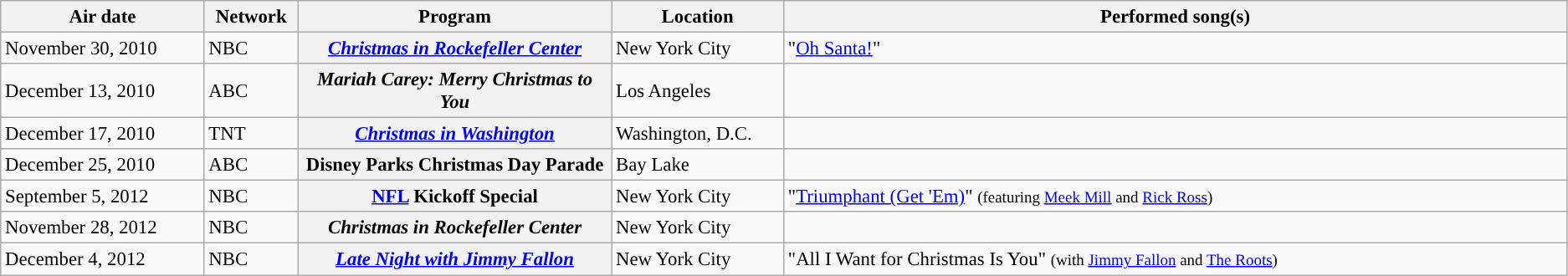<table class="wikitable sortable plainrowheaders" style="font-size:95%;">
<tr>
<th style="width:13%;">Air date</th>
<th style="width:6%;">Network</th>
<th style="width:20%;">Program</th>
<th style="width:11%;">Location</th>
<th style="width:51%;">Performed song(s)</th>
</tr>
<tr>
<td>November 30, 2010</td>
<td>NBC</td>
<th scope="row"><em><a href='#'>Christmas in Rockefeller Center</a></em></th>
<td>New York City</td>
<td>"<a href='#'>Oh Santa!</a>"</td>
</tr>
<tr>
<td>December 13, 2010</td>
<td>ABC</td>
<th scope="row"><em>Mariah Carey: Merry Christmas to You</em></th>
<td>Los Angeles</td>
<td></td>
</tr>
<tr>
<td>December 17, 2010</td>
<td>TNT</td>
<th scope="row"><em><a href='#'>Christmas in Washington</a></em></th>
<td>Washington, D.C.</td>
<td></td>
</tr>
<tr>
<td>December 25, 2010</td>
<td>ABC</td>
<th scope="row">Disney Parks Christmas Day Parade</th>
<td>Bay Lake</td>
<td></td>
</tr>
<tr>
<td>September 5, 2012</td>
<td>NBC</td>
<th scope="row"><a href='#'>NFL</a> Kickoff Special</th>
<td>New York City</td>
<td>"<a href='#'>Triumphant (Get 'Em)</a>" <small>(featuring <a href='#'>Meek Mill</a> and <a href='#'>Rick Ross</a>)</small></td>
</tr>
<tr>
<td>November 28, 2012</td>
<td>NBC</td>
<th scope="row"><em>Christmas in Rockefeller Center</em></th>
<td>New York City</td>
<td></td>
</tr>
<tr>
<td>December 4, 2012</td>
<td>NBC</td>
<th scope="row"><em><a href='#'>Late Night with Jimmy Fallon</a></em></th>
<td>New York City</td>
<td>"All I Want for Christmas Is You" <small>(with <a href='#'>Jimmy Fallon</a> and <a href='#'>The Roots</a>)</small></td>
</tr>
</table>
